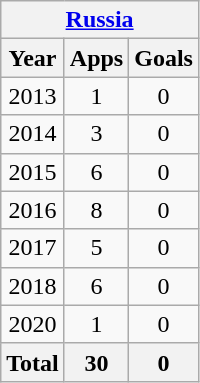<table class="wikitable" style="text-align:center">
<tr>
<th colspan=3><a href='#'>Russia</a></th>
</tr>
<tr>
<th>Year</th>
<th>Apps</th>
<th>Goals</th>
</tr>
<tr>
<td>2013</td>
<td>1</td>
<td>0</td>
</tr>
<tr>
<td>2014</td>
<td>3</td>
<td>0</td>
</tr>
<tr>
<td>2015</td>
<td>6</td>
<td>0</td>
</tr>
<tr>
<td>2016</td>
<td>8</td>
<td>0</td>
</tr>
<tr>
<td>2017</td>
<td>5</td>
<td>0</td>
</tr>
<tr>
<td>2018</td>
<td>6</td>
<td>0</td>
</tr>
<tr>
<td>2020</td>
<td>1</td>
<td>0</td>
</tr>
<tr>
<th>Total</th>
<th>30</th>
<th>0</th>
</tr>
</table>
